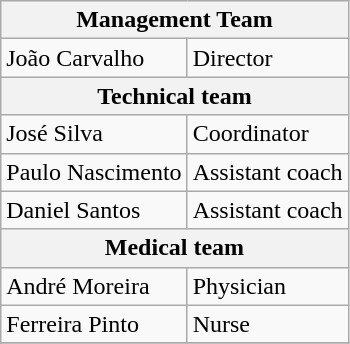<table class="wikitable">
<tr>
<th colspan=2>Management Team</th>
</tr>
<tr>
<td> João Carvalho</td>
<td>Director</td>
</tr>
<tr>
<th colspan=2>Technical team</th>
</tr>
<tr>
<td> José Silva</td>
<td>Coordinator</td>
</tr>
<tr>
<td> Paulo Nascimento</td>
<td>Assistant coach</td>
</tr>
<tr>
<td> Daniel Santos</td>
<td>Assistant coach</td>
</tr>
<tr>
<th colspan=2>Medical team</th>
</tr>
<tr>
<td> André Moreira</td>
<td>Physician</td>
</tr>
<tr>
<td> Ferreira Pinto</td>
<td>Nurse</td>
</tr>
<tr>
</tr>
</table>
